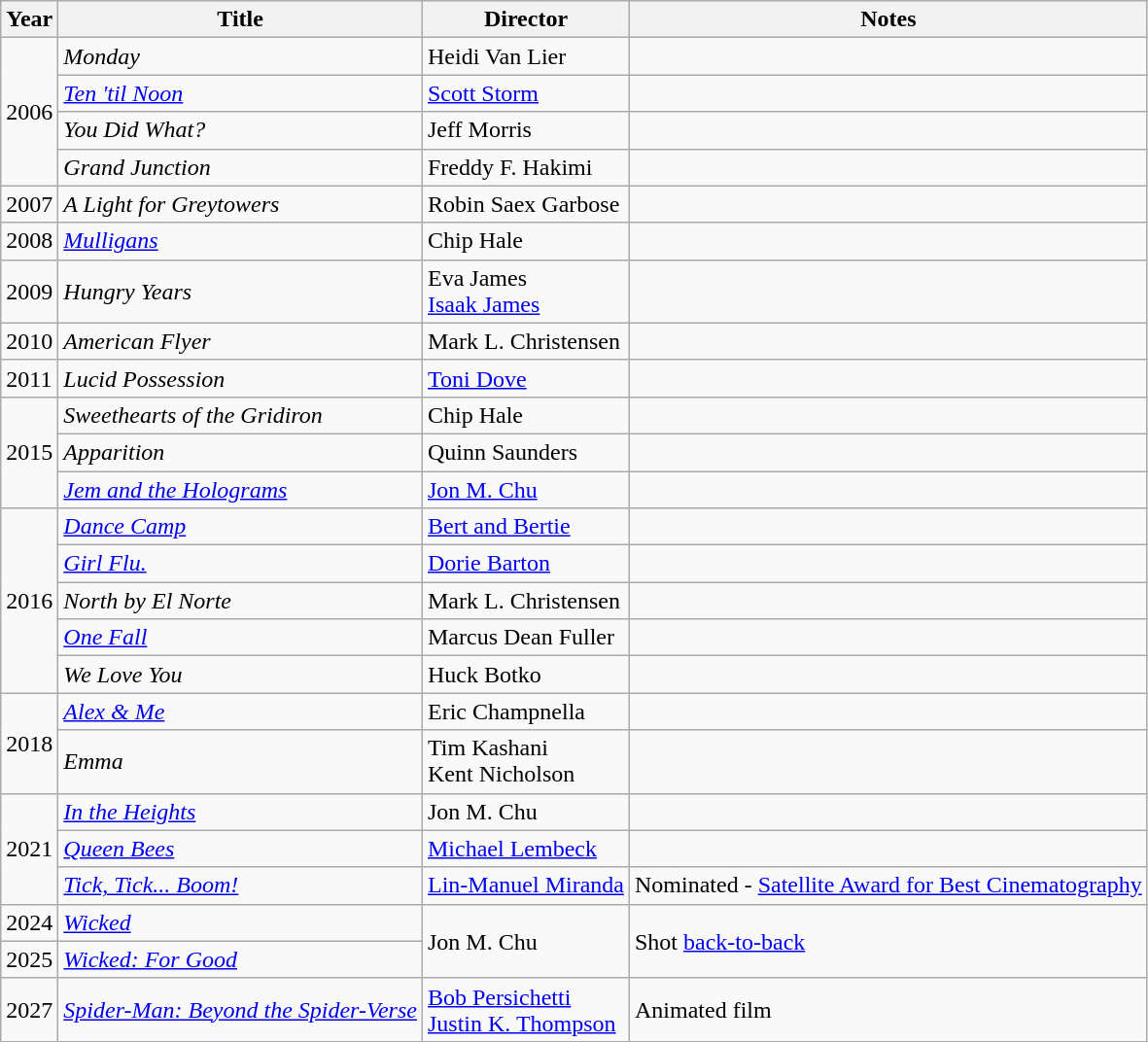<table class="wikitable">
<tr>
<th>Year</th>
<th>Title</th>
<th>Director</th>
<th>Notes</th>
</tr>
<tr>
<td rowspan=4>2006</td>
<td><em>Monday</em></td>
<td>Heidi Van Lier</td>
<td></td>
</tr>
<tr>
<td><em><a href='#'>Ten 'til Noon</a></em></td>
<td><a href='#'>Scott Storm</a></td>
<td></td>
</tr>
<tr>
<td><em>You Did What?</em></td>
<td>Jeff Morris</td>
<td></td>
</tr>
<tr>
<td><em>Grand Junction</em></td>
<td>Freddy F. Hakimi</td>
<td></td>
</tr>
<tr>
<td>2007</td>
<td><em>A Light for Greytowers</em></td>
<td>Robin Saex Garbose</td>
<td></td>
</tr>
<tr>
<td>2008</td>
<td><em><a href='#'>Mulligans</a></em></td>
<td>Chip Hale</td>
<td></td>
</tr>
<tr>
<td>2009</td>
<td><em>Hungry Years</em></td>
<td>Eva James<br><a href='#'>Isaak James</a></td>
<td></td>
</tr>
<tr>
<td>2010</td>
<td><em>American Flyer</em></td>
<td>Mark L. Christensen</td>
<td></td>
</tr>
<tr>
<td>2011</td>
<td><em>Lucid Possession</em></td>
<td><a href='#'>Toni Dove</a></td>
<td></td>
</tr>
<tr>
<td rowspan="3">2015</td>
<td><em>Sweethearts of the Gridiron</em></td>
<td>Chip Hale</td>
<td></td>
</tr>
<tr>
<td><em>Apparition</em></td>
<td>Quinn Saunders</td>
<td></td>
</tr>
<tr>
<td><em><a href='#'>Jem and the Holograms</a></em></td>
<td><a href='#'>Jon M. Chu</a></td>
<td></td>
</tr>
<tr>
<td rowspan=5>2016</td>
<td><em><a href='#'>Dance Camp</a></em></td>
<td><a href='#'>Bert and Bertie</a></td>
<td></td>
</tr>
<tr>
<td><em><a href='#'>Girl Flu.</a></em></td>
<td><a href='#'>Dorie Barton</a></td>
<td></td>
</tr>
<tr>
<td><em>North by El Norte</em></td>
<td>Mark L. Christensen</td>
<td></td>
</tr>
<tr>
<td><em><a href='#'>One Fall</a></em></td>
<td>Marcus Dean Fuller</td>
<td></td>
</tr>
<tr>
<td><em>We Love You</em></td>
<td>Huck Botko</td>
<td></td>
</tr>
<tr>
<td rowspan=2>2018</td>
<td><em><a href='#'>Alex & Me</a></em></td>
<td>Eric Champnella</td>
<td></td>
</tr>
<tr>
<td><em>Emma</em></td>
<td>Tim Kashani<br>Kent Nicholson</td>
<td></td>
</tr>
<tr>
<td rowspan=3>2021</td>
<td><em><a href='#'>In the Heights</a></em></td>
<td>Jon M. Chu</td>
<td></td>
</tr>
<tr>
<td><em><a href='#'>Queen Bees</a></em></td>
<td><a href='#'>Michael Lembeck</a></td>
<td></td>
</tr>
<tr>
<td><em><a href='#'>Tick, Tick... Boom!</a></em></td>
<td><a href='#'>Lin-Manuel Miranda</a></td>
<td>Nominated - <a href='#'>Satellite Award for Best Cinematography</a></td>
</tr>
<tr>
<td>2024</td>
<td><em><a href='#'>Wicked</a></em></td>
<td rowspan=2>Jon M. Chu</td>
<td rowspan=2>Shot <a href='#'>back-to-back</a></td>
</tr>
<tr>
<td>2025</td>
<td><em><a href='#'>Wicked: For Good</a></em></td>
</tr>
<tr>
<td>2027</td>
<td><em><a href='#'>Spider-Man: Beyond the Spider-Verse</a></em></td>
<td><a href='#'>Bob Persichetti</a><br><a href='#'>Justin K. Thompson</a></td>
<td>Animated film</td>
</tr>
<tr>
</tr>
</table>
